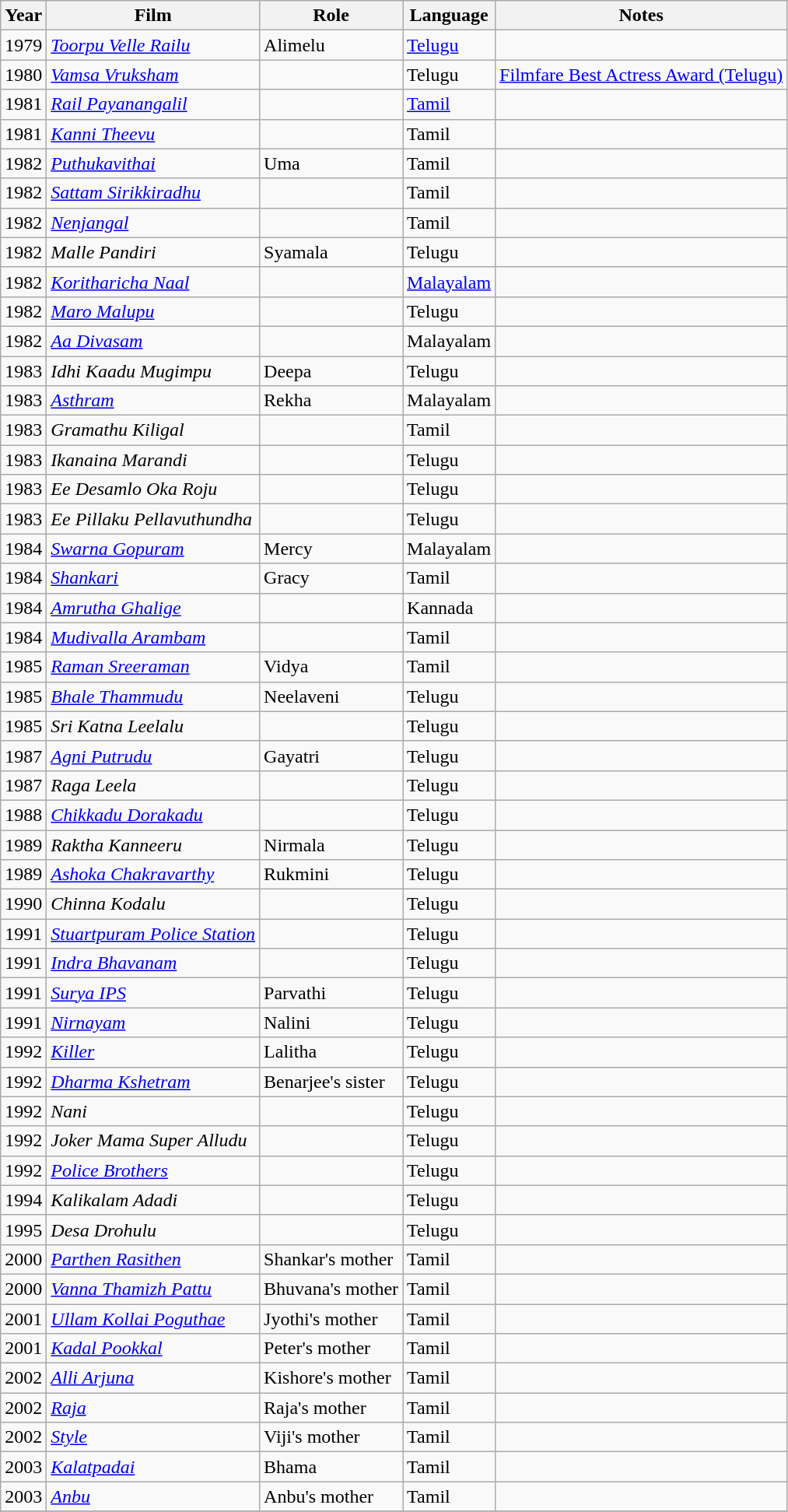<table class="wikitable sortable">
<tr>
<th>Year</th>
<th>Film</th>
<th>Role</th>
<th>Language</th>
<th class=unsortable>Notes</th>
</tr>
<tr>
<td>1979</td>
<td><em><a href='#'>Toorpu Velle Railu</a></em></td>
<td>Alimelu</td>
<td><a href='#'>Telugu</a></td>
<td></td>
</tr>
<tr>
<td>1980</td>
<td><em><a href='#'>Vamsa Vruksham</a></em></td>
<td></td>
<td>Telugu</td>
<td><a href='#'>Filmfare Best Actress Award (Telugu)</a></td>
</tr>
<tr>
<td>1981</td>
<td><em><a href='#'>Rail Payanangalil</a></em></td>
<td></td>
<td><a href='#'>Tamil</a></td>
<td></td>
</tr>
<tr>
<td>1981</td>
<td><em><a href='#'>Kanni Theevu</a></em></td>
<td></td>
<td>Tamil</td>
<td></td>
</tr>
<tr>
<td>1982</td>
<td><em><a href='#'>Puthukavithai</a></em></td>
<td>Uma</td>
<td>Tamil</td>
<td></td>
</tr>
<tr>
<td>1982</td>
<td><em><a href='#'>Sattam Sirikkiradhu</a></em></td>
<td></td>
<td>Tamil</td>
<td></td>
</tr>
<tr>
<td>1982</td>
<td><em><a href='#'>Nenjangal</a></em></td>
<td></td>
<td>Tamil</td>
<td></td>
</tr>
<tr>
<td>1982</td>
<td><em>Malle Pandiri</em></td>
<td>Syamala</td>
<td>Telugu</td>
<td></td>
</tr>
<tr>
<td>1982</td>
<td><em><a href='#'>Koritharicha Naal</a></em></td>
<td></td>
<td><a href='#'>Malayalam</a></td>
<td></td>
</tr>
<tr>
<td>1982</td>
<td><em><a href='#'>Maro Malupu</a></em></td>
<td></td>
<td>Telugu</td>
<td></td>
</tr>
<tr>
<td>1982</td>
<td><em><a href='#'>Aa Divasam</a></em></td>
<td></td>
<td>Malayalam</td>
<td></td>
</tr>
<tr>
<td>1983</td>
<td><em>Idhi Kaadu Mugimpu</em></td>
<td>Deepa</td>
<td>Telugu</td>
<td></td>
</tr>
<tr>
<td>1983</td>
<td><em><a href='#'>Asthram</a></em></td>
<td>Rekha</td>
<td>Malayalam</td>
<td></td>
</tr>
<tr>
<td>1983</td>
<td><em>Gramathu Kiligal</em></td>
<td></td>
<td>Tamil</td>
<td></td>
</tr>
<tr>
<td>1983</td>
<td><em>Ikanaina Marandi</em></td>
<td></td>
<td>Telugu</td>
<td></td>
</tr>
<tr>
<td>1983</td>
<td><em>Ee Desamlo Oka Roju</em></td>
<td></td>
<td>Telugu</td>
<td></td>
</tr>
<tr>
<td>1983</td>
<td><em>Ee Pillaku Pellavuthundha</em></td>
<td></td>
<td>Telugu</td>
<td></td>
</tr>
<tr>
<td>1984</td>
<td><em><a href='#'>Swarna Gopuram</a></em></td>
<td>Mercy</td>
<td>Malayalam</td>
<td></td>
</tr>
<tr>
<td>1984</td>
<td><em><a href='#'>Shankari</a></em></td>
<td>Gracy</td>
<td>Tamil</td>
<td></td>
</tr>
<tr>
<td>1984</td>
<td><em><a href='#'>Amrutha Ghalige</a></em></td>
<td></td>
<td>Kannada</td>
<td></td>
</tr>
<tr>
<td>1984</td>
<td><em><a href='#'>Mudivalla Arambam</a></em></td>
<td></td>
<td>Tamil</td>
<td></td>
</tr>
<tr>
<td>1985</td>
<td><em><a href='#'>Raman Sreeraman</a></em></td>
<td>Vidya</td>
<td>Tamil</td>
<td></td>
</tr>
<tr>
<td>1985</td>
<td><em><a href='#'>Bhale Thammudu</a></em></td>
<td>Neelaveni</td>
<td>Telugu</td>
<td></td>
</tr>
<tr>
<td>1985</td>
<td><em>Sri Katna Leelalu</em></td>
<td></td>
<td>Telugu</td>
<td></td>
</tr>
<tr>
<td>1987</td>
<td><em><a href='#'>Agni Putrudu</a></em></td>
<td>Gayatri</td>
<td>Telugu</td>
<td></td>
</tr>
<tr>
<td>1987</td>
<td><em>Raga Leela</em></td>
<td></td>
<td>Telugu</td>
<td></td>
</tr>
<tr>
<td>1988</td>
<td><em><a href='#'>Chikkadu Dorakadu</a></em></td>
<td></td>
<td>Telugu</td>
<td></td>
</tr>
<tr>
<td>1989</td>
<td><em>Raktha Kanneeru</em></td>
<td>Nirmala</td>
<td>Telugu</td>
<td></td>
</tr>
<tr>
<td>1989</td>
<td><em><a href='#'>Ashoka Chakravarthy</a></em></td>
<td>Rukmini</td>
<td>Telugu</td>
<td></td>
</tr>
<tr>
<td>1990</td>
<td><em>Chinna Kodalu</em></td>
<td></td>
<td>Telugu</td>
<td></td>
</tr>
<tr>
<td>1991</td>
<td><em><a href='#'>Stuartpuram Police Station</a></em></td>
<td></td>
<td>Telugu</td>
<td></td>
</tr>
<tr>
<td>1991</td>
<td><em><a href='#'>Indra Bhavanam</a></em></td>
<td></td>
<td>Telugu</td>
<td></td>
</tr>
<tr>
<td>1991</td>
<td><em><a href='#'>Surya IPS</a></em></td>
<td>Parvathi</td>
<td>Telugu</td>
<td></td>
</tr>
<tr>
<td>1991</td>
<td><em><a href='#'>Nirnayam</a></em></td>
<td>Nalini</td>
<td>Telugu</td>
<td></td>
</tr>
<tr>
<td>1992</td>
<td><em><a href='#'>Killer</a></em></td>
<td>Lalitha</td>
<td>Telugu</td>
<td></td>
</tr>
<tr>
<td>1992</td>
<td><em><a href='#'>Dharma Kshetram</a></em></td>
<td>Benarjee's sister</td>
<td>Telugu</td>
<td></td>
</tr>
<tr>
<td>1992</td>
<td><em>Nani</em></td>
<td></td>
<td>Telugu</td>
<td></td>
</tr>
<tr>
<td>1992</td>
<td><em>Joker Mama Super Alludu</em></td>
<td></td>
<td>Telugu</td>
<td></td>
</tr>
<tr>
<td>1992</td>
<td><em><a href='#'>Police Brothers</a></em></td>
<td></td>
<td>Telugu</td>
<td></td>
</tr>
<tr>
<td>1994</td>
<td><em>Kalikalam Adadi</em></td>
<td></td>
<td>Telugu</td>
<td></td>
</tr>
<tr>
<td>1995</td>
<td><em>Desa Drohulu</em></td>
<td></td>
<td>Telugu</td>
<td></td>
</tr>
<tr>
<td>2000</td>
<td><em><a href='#'>Parthen Rasithen</a></em></td>
<td>Shankar's mother</td>
<td>Tamil</td>
<td></td>
</tr>
<tr>
<td>2000</td>
<td><em><a href='#'>Vanna Thamizh Pattu</a></em></td>
<td>Bhuvana's mother</td>
<td>Tamil</td>
<td></td>
</tr>
<tr>
<td>2001</td>
<td><em><a href='#'>Ullam Kollai Poguthae</a></em></td>
<td>Jyothi's mother</td>
<td>Tamil</td>
<td></td>
</tr>
<tr>
<td>2001</td>
<td><em><a href='#'>Kadal Pookkal</a></em></td>
<td>Peter's mother</td>
<td>Tamil</td>
<td></td>
</tr>
<tr>
<td>2002</td>
<td><em><a href='#'>Alli Arjuna</a></em></td>
<td>Kishore's mother</td>
<td>Tamil</td>
<td></td>
</tr>
<tr>
<td>2002</td>
<td><em><a href='#'>Raja</a></em></td>
<td>Raja's mother</td>
<td>Tamil</td>
<td></td>
</tr>
<tr>
<td>2002</td>
<td><em><a href='#'>Style</a></em></td>
<td>Viji's mother</td>
<td>Tamil</td>
<td></td>
</tr>
<tr>
<td>2003</td>
<td><em><a href='#'>Kalatpadai</a></em></td>
<td>Bhama</td>
<td>Tamil</td>
<td></td>
</tr>
<tr>
<td>2003</td>
<td><em><a href='#'>Anbu</a></em></td>
<td>Anbu's mother</td>
<td>Tamil</td>
<td></td>
</tr>
<tr>
</tr>
</table>
